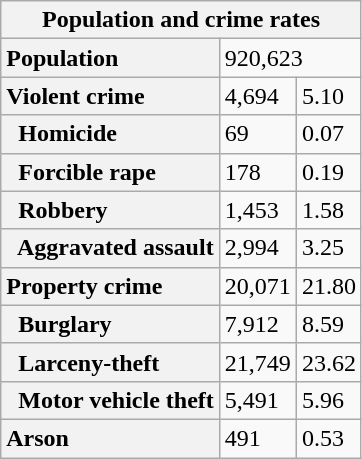<table class="wikitable collapsible collapsed">
<tr>
<th colspan="3">Population and crime rates</th>
</tr>
<tr>
<th scope="row" style="text-align: left;">Population</th>
<td colspan="2">920,623</td>
</tr>
<tr>
<th scope="row" style="text-align: left;">Violent crime</th>
<td>4,694</td>
<td>5.10</td>
</tr>
<tr>
<th scope="row" style="text-align: left;">  Homicide</th>
<td>69</td>
<td>0.07</td>
</tr>
<tr>
<th scope="row" style="text-align: left;">  Forcible rape</th>
<td>178</td>
<td>0.19</td>
</tr>
<tr>
<th scope="row" style="text-align: left;">  Robbery</th>
<td>1,453</td>
<td>1.58</td>
</tr>
<tr>
<th scope="row" style="text-align: left;">  Aggravated assault</th>
<td>2,994</td>
<td>3.25</td>
</tr>
<tr>
<th scope="row" style="text-align: left;">Property crime</th>
<td>20,071</td>
<td>21.80</td>
</tr>
<tr>
<th scope="row" style="text-align: left;">  Burglary</th>
<td>7,912</td>
<td>8.59</td>
</tr>
<tr>
<th scope="row" style="text-align: left;">  Larceny-theft</th>
<td>21,749</td>
<td>23.62</td>
</tr>
<tr>
<th scope="row" style="text-align: left;">  Motor vehicle theft</th>
<td>5,491</td>
<td>5.96</td>
</tr>
<tr>
<th scope="row" style="text-align: left;">Arson</th>
<td>491</td>
<td>0.53</td>
</tr>
</table>
